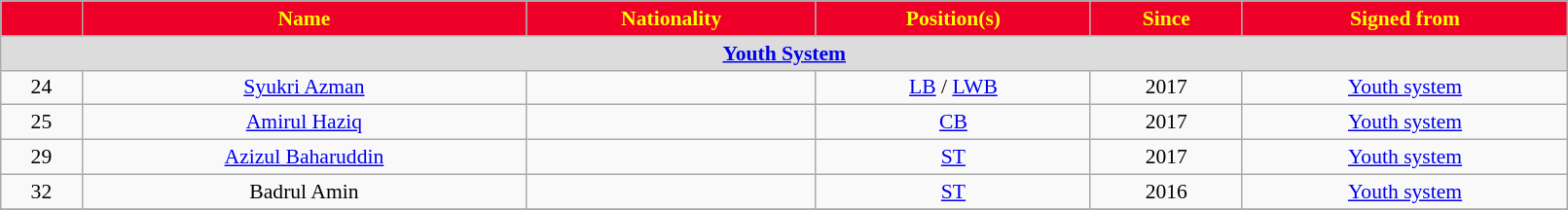<table class="wikitable" style="text-align:center; font-size:90%; width:85%;">
<tr>
<th style="background:#EF0029; color:yellow; text-align:center;"></th>
<th style="background:#EF0029; color:yellow; text-align:center;">Name</th>
<th style="background:#EF0029; color:yellow; text-align:center;">Nationality</th>
<th style="background:#EF0029; color:yellow; text-align:center;">Position(s)</th>
<th style="background:#EF0029; color:yellow; text-align:center;">Since</th>
<th style="background:#EF0029; color:yellow; text-align:center;">Signed from</th>
</tr>
<tr>
<th colspan="9" style="background:#dcdcdc; text-align:center;"><a href='#'>Youth System</a></th>
</tr>
<tr>
<td>24</td>
<td><a href='#'>Syukri Azman</a></td>
<td></td>
<td><a href='#'>LB</a> / <a href='#'>LWB</a></td>
<td>2017</td>
<td><a href='#'>Youth system</a></td>
</tr>
<tr>
<td>25</td>
<td><a href='#'>Amirul Haziq</a></td>
<td></td>
<td><a href='#'>CB</a></td>
<td>2017</td>
<td><a href='#'>Youth system</a></td>
</tr>
<tr>
<td>29</td>
<td><a href='#'>Azizul Baharuddin</a></td>
<td></td>
<td><a href='#'>ST</a></td>
<td>2017</td>
<td><a href='#'>Youth system</a></td>
</tr>
<tr>
<td>32</td>
<td>Badrul Amin</td>
<td></td>
<td><a href='#'>ST</a></td>
<td>2016</td>
<td><a href='#'>Youth system</a></td>
</tr>
<tr>
</tr>
</table>
